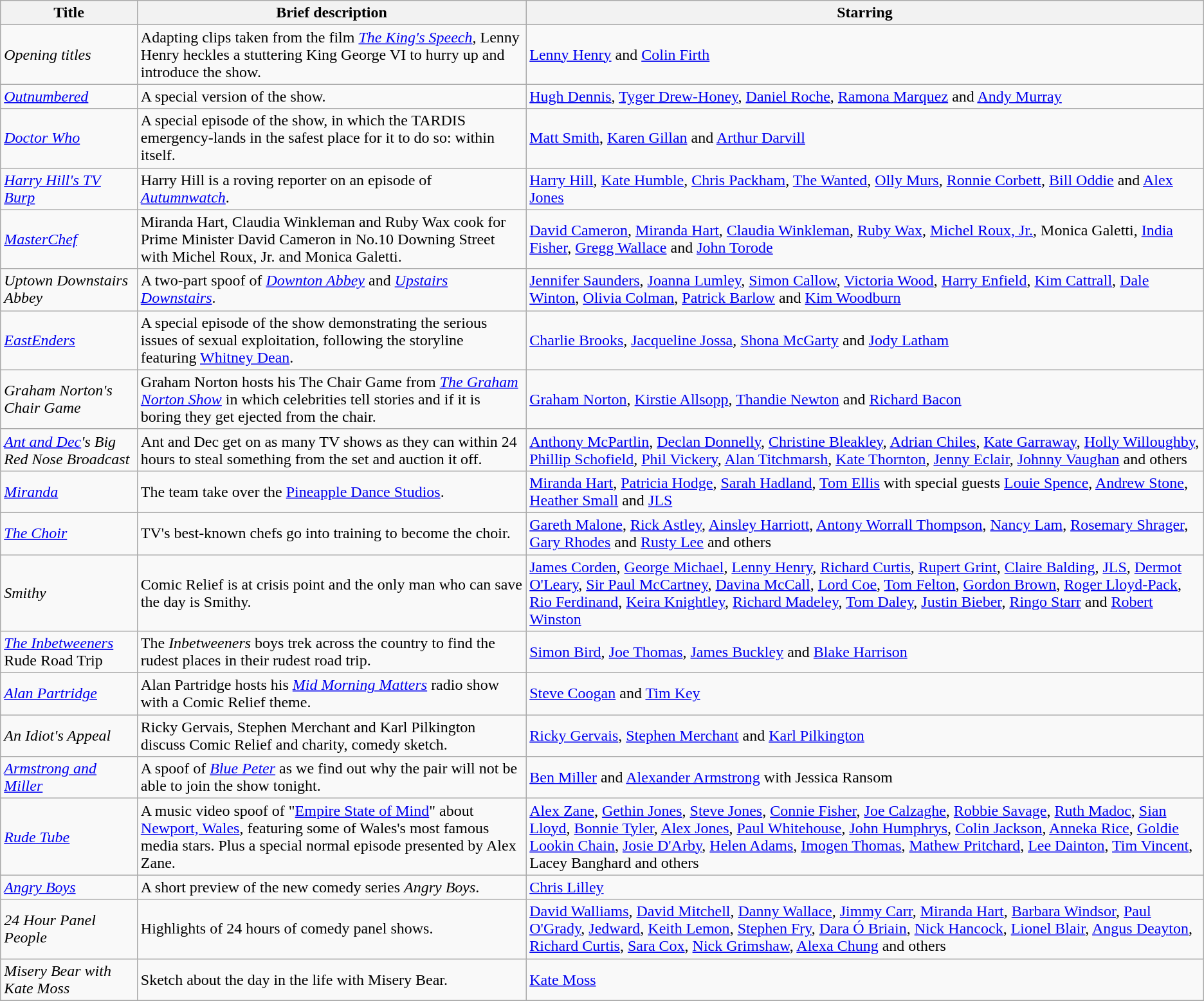<table class="wikitable" border="1">
<tr>
<th>Title</th>
<th>Brief description</th>
<th>Starring</th>
</tr>
<tr>
<td><em>Opening titles</em></td>
<td>Adapting clips taken from the film <em><a href='#'>The King's Speech</a></em>, Lenny Henry heckles a stuttering King George VI to hurry up and introduce the show.</td>
<td><a href='#'>Lenny Henry</a> and <a href='#'>Colin Firth</a></td>
</tr>
<tr>
<td><em><a href='#'>Outnumbered</a></em></td>
<td>A special version of the show.</td>
<td><a href='#'>Hugh Dennis</a>, <a href='#'>Tyger Drew-Honey</a>, <a href='#'>Daniel Roche</a>, <a href='#'>Ramona Marquez</a> and <a href='#'>Andy Murray</a></td>
</tr>
<tr>
<td><em><a href='#'>Doctor Who</a></em></td>
<td>A special episode of the show, in which the TARDIS emergency-lands in the safest place for it to do so: within itself.</td>
<td><a href='#'>Matt Smith</a>, <a href='#'>Karen Gillan</a> and <a href='#'>Arthur Darvill</a></td>
</tr>
<tr>
<td><em><a href='#'>Harry Hill's TV Burp</a></em></td>
<td>Harry Hill is a roving reporter on an episode of <em><a href='#'>Autumnwatch</a></em>.</td>
<td><a href='#'>Harry Hill</a>, <a href='#'>Kate Humble</a>, <a href='#'>Chris Packham</a>, <a href='#'>The Wanted</a>, <a href='#'>Olly Murs</a>, <a href='#'>Ronnie Corbett</a>, <a href='#'>Bill Oddie</a> and <a href='#'>Alex Jones</a></td>
</tr>
<tr>
<td><em><a href='#'>MasterChef</a></em></td>
<td>Miranda Hart, Claudia Winkleman and Ruby Wax cook for Prime Minister David Cameron in No.10 Downing Street with Michel Roux, Jr. and Monica Galetti.</td>
<td><a href='#'>David Cameron</a>, <a href='#'>Miranda Hart</a>, <a href='#'>Claudia Winkleman</a>, <a href='#'>Ruby Wax</a>, <a href='#'>Michel Roux, Jr.</a>, Monica Galetti, <a href='#'>India Fisher</a>, <a href='#'>Gregg Wallace</a> and <a href='#'>John Torode</a></td>
</tr>
<tr>
<td><em>Uptown Downstairs Abbey</em></td>
<td>A two-part spoof of <em><a href='#'>Downton Abbey</a></em> and <em><a href='#'>Upstairs Downstairs</a></em>.</td>
<td><a href='#'>Jennifer Saunders</a>, <a href='#'>Joanna Lumley</a>, <a href='#'>Simon Callow</a>, <a href='#'>Victoria Wood</a>, <a href='#'>Harry Enfield</a>, <a href='#'>Kim Cattrall</a>, <a href='#'>Dale Winton</a>, <a href='#'>Olivia Colman</a>, <a href='#'>Patrick Barlow</a> and <a href='#'>Kim Woodburn</a></td>
</tr>
<tr>
<td><em><a href='#'>EastEnders</a></em></td>
<td>A special episode of the show demonstrating the serious issues of sexual exploitation, following the storyline featuring <a href='#'>Whitney Dean</a>.</td>
<td><a href='#'>Charlie Brooks</a>, <a href='#'>Jacqueline Jossa</a>, <a href='#'>Shona McGarty</a> and <a href='#'>Jody Latham</a></td>
</tr>
<tr>
<td><em>Graham Norton's Chair Game</em></td>
<td>Graham Norton hosts his The Chair Game from <em><a href='#'>The Graham Norton Show</a></em> in which celebrities tell stories and if it is boring they get ejected from the chair.</td>
<td><a href='#'>Graham Norton</a>, <a href='#'>Kirstie Allsopp</a>, <a href='#'>Thandie Newton</a> and <a href='#'>Richard Bacon</a></td>
</tr>
<tr>
<td><em><a href='#'>Ant and Dec</a>'s Big Red Nose Broadcast</em></td>
<td>Ant and Dec get on as many TV shows as they can within 24 hours to steal something from the set and auction it off.</td>
<td><a href='#'>Anthony McPartlin</a>, <a href='#'>Declan Donnelly</a>, <a href='#'>Christine Bleakley</a>, <a href='#'>Adrian Chiles</a>, <a href='#'>Kate Garraway</a>, <a href='#'>Holly Willoughby</a>, <a href='#'>Phillip Schofield</a>, <a href='#'>Phil Vickery</a>, <a href='#'>Alan Titchmarsh</a>, <a href='#'>Kate Thornton</a>, <a href='#'>Jenny Eclair</a>, <a href='#'>Johnny Vaughan</a> and others</td>
</tr>
<tr>
<td><em><a href='#'>Miranda</a></em></td>
<td>The team take over the <a href='#'>Pineapple Dance Studios</a>.</td>
<td><a href='#'>Miranda Hart</a>, <a href='#'>Patricia Hodge</a>, <a href='#'>Sarah Hadland</a>, <a href='#'>Tom Ellis</a> with special guests <a href='#'>Louie Spence</a>, <a href='#'>Andrew Stone</a>, <a href='#'>Heather Small</a> and <a href='#'>JLS</a></td>
</tr>
<tr>
<td><em><a href='#'>The Choir</a></em></td>
<td>TV's best-known chefs go into training to become the choir.</td>
<td><a href='#'>Gareth Malone</a>, <a href='#'>Rick Astley</a>, <a href='#'>Ainsley Harriott</a>, <a href='#'>Antony Worrall Thompson</a>, <a href='#'>Nancy Lam</a>, <a href='#'>Rosemary Shrager</a>, <a href='#'>Gary Rhodes</a> and <a href='#'>Rusty Lee</a> and others</td>
</tr>
<tr>
<td><em>Smithy</em></td>
<td>Comic Relief is at crisis point and the only man who can save the day is Smithy.</td>
<td><a href='#'>James Corden</a>, <a href='#'>George Michael</a>, <a href='#'>Lenny Henry</a>, <a href='#'>Richard Curtis</a>, <a href='#'>Rupert Grint</a>, <a href='#'>Claire Balding</a>, <a href='#'>JLS</a>, <a href='#'>Dermot O'Leary</a>, <a href='#'>Sir Paul McCartney</a>, <a href='#'>Davina McCall</a>, <a href='#'>Lord Coe</a>, <a href='#'>Tom Felton</a>, <a href='#'>Gordon Brown</a>, <a href='#'>Roger Lloyd-Pack</a>, <a href='#'>Rio Ferdinand</a>, <a href='#'>Keira Knightley</a>, <a href='#'>Richard Madeley</a>, <a href='#'>Tom Daley</a>, <a href='#'>Justin Bieber</a>, <a href='#'>Ringo Starr</a> and <a href='#'>Robert Winston</a></td>
</tr>
<tr>
<td><em><a href='#'>The Inbetweeners</a></em> Rude Road Trip</td>
<td>The <em>Inbetweeners</em> boys trek across the country to find the rudest places in their rudest road trip.</td>
<td><a href='#'>Simon Bird</a>, <a href='#'>Joe Thomas</a>, <a href='#'>James Buckley</a> and <a href='#'>Blake Harrison</a></td>
</tr>
<tr>
<td><em><a href='#'>Alan Partridge</a></em></td>
<td>Alan Partridge hosts his <em><a href='#'>Mid Morning Matters</a></em> radio show with a Comic Relief theme.</td>
<td><a href='#'>Steve Coogan</a> and <a href='#'>Tim Key</a></td>
</tr>
<tr>
<td><em>An Idiot's Appeal</em></td>
<td>Ricky Gervais, Stephen Merchant and Karl Pilkington discuss Comic Relief and charity, comedy sketch.</td>
<td><a href='#'>Ricky Gervais</a>, <a href='#'>Stephen Merchant</a> and <a href='#'>Karl Pilkington</a></td>
</tr>
<tr>
<td><em><a href='#'>Armstrong and Miller</a></em></td>
<td>A spoof of <em><a href='#'>Blue Peter</a></em> as we find out why the pair will not be able to join the show tonight.</td>
<td><a href='#'>Ben Miller</a> and <a href='#'>Alexander Armstrong</a> with Jessica Ransom</td>
</tr>
<tr>
<td><em><a href='#'>Rude Tube</a></em></td>
<td>A music video spoof of "<a href='#'>Empire State of Mind</a>" about <a href='#'>Newport, Wales</a>, featuring some of Wales's most famous media stars. Plus a special normal episode presented by Alex Zane.</td>
<td><a href='#'>Alex Zane</a>, <a href='#'>Gethin Jones</a>, <a href='#'>Steve Jones</a>, <a href='#'>Connie Fisher</a>, <a href='#'>Joe Calzaghe</a>, <a href='#'>Robbie Savage</a>, <a href='#'>Ruth Madoc</a>, <a href='#'>Sian Lloyd</a>, <a href='#'>Bonnie Tyler</a>, <a href='#'>Alex Jones</a>, <a href='#'>Paul Whitehouse</a>, <a href='#'>John Humphrys</a>, <a href='#'>Colin Jackson</a>, <a href='#'>Anneka Rice</a>, <a href='#'>Goldie Lookin Chain</a>, <a href='#'>Josie D'Arby</a>, <a href='#'>Helen Adams</a>, <a href='#'>Imogen Thomas</a>, <a href='#'>Mathew Pritchard</a>, <a href='#'>Lee Dainton</a>, <a href='#'>Tim Vincent</a>, Lacey Banghard and others</td>
</tr>
<tr>
<td><em><a href='#'>Angry Boys</a></em></td>
<td>A short preview of the new comedy series <em>Angry Boys</em>.</td>
<td><a href='#'>Chris Lilley</a></td>
</tr>
<tr>
<td><em>24 Hour Panel People</em></td>
<td>Highlights of 24 hours of comedy panel shows.</td>
<td><a href='#'>David Walliams</a>, <a href='#'>David Mitchell</a>, <a href='#'>Danny Wallace</a>, <a href='#'>Jimmy Carr</a>, <a href='#'>Miranda Hart</a>, <a href='#'>Barbara Windsor</a>, <a href='#'>Paul O'Grady</a>, <a href='#'>Jedward</a>, <a href='#'>Keith Lemon</a>, <a href='#'>Stephen Fry</a>, <a href='#'>Dara Ó Briain</a>, <a href='#'>Nick Hancock</a>, <a href='#'>Lionel Blair</a>, <a href='#'>Angus Deayton</a>, <a href='#'>Richard Curtis</a>, <a href='#'>Sara Cox</a>, <a href='#'>Nick Grimshaw</a>, <a href='#'>Alexa Chung</a> and others</td>
</tr>
<tr>
<td><em>Misery Bear with Kate Moss</em></td>
<td>Sketch about the day in the life with Misery Bear.</td>
<td><a href='#'>Kate Moss</a></td>
</tr>
<tr>
</tr>
</table>
